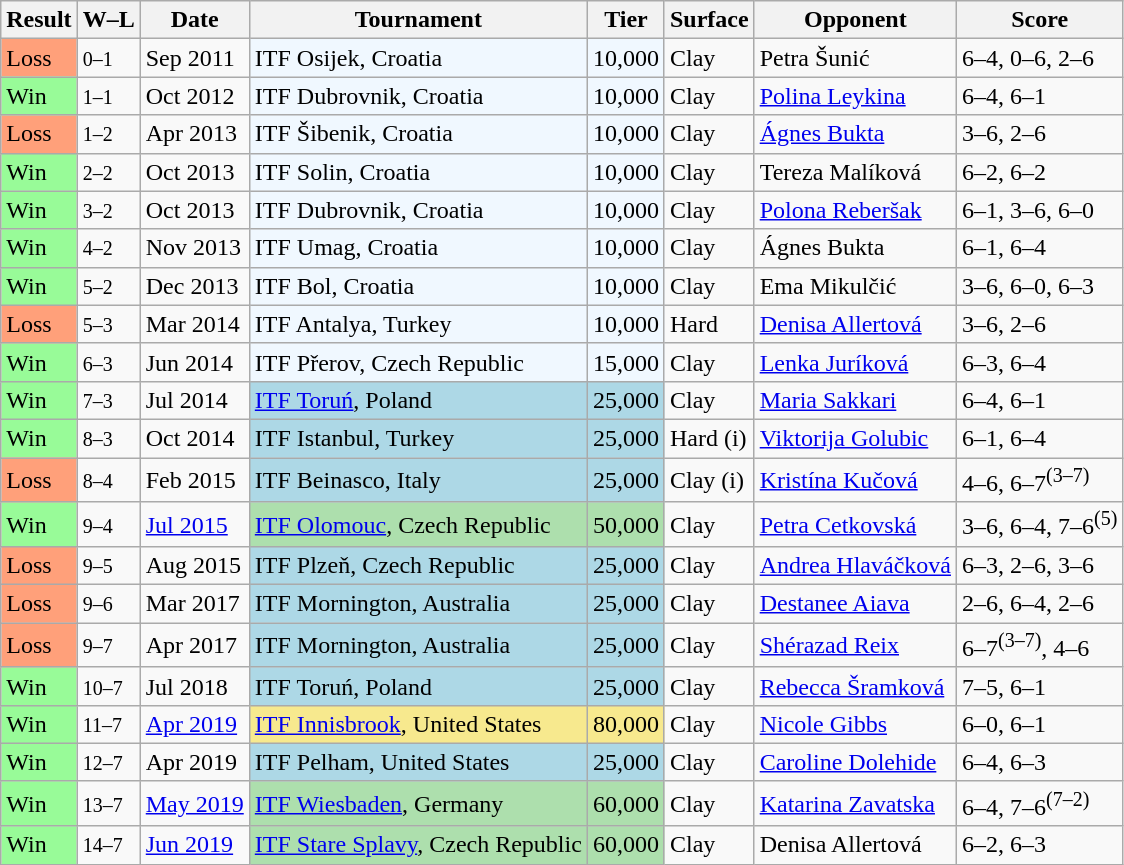<table class="sortable wikitable">
<tr>
<th>Result</th>
<th class=unsortable>W–L</th>
<th>Date</th>
<th>Tournament</th>
<th>Tier</th>
<th>Surface</th>
<th>Opponent</th>
<th class=unsortable>Score</th>
</tr>
<tr>
<td style=background:#ffa07a>Loss</td>
<td><small>0–1</small></td>
<td>Sep 2011</td>
<td style=background:#f0f8ff>ITF Osijek, Croatia</td>
<td style=background:#f0f8ff>10,000</td>
<td>Clay</td>
<td> Petra Šunić</td>
<td>6–4, 0–6, 2–6</td>
</tr>
<tr>
<td style=background:#98fb98>Win</td>
<td><small>1–1</small></td>
<td>Oct 2012</td>
<td style=background:#f0f8ff>ITF Dubrovnik, Croatia</td>
<td style=background:#f0f8ff>10,000</td>
<td>Clay</td>
<td> <a href='#'>Polina Leykina</a></td>
<td>6–4, 6–1</td>
</tr>
<tr>
<td style=background:#ffa07a>Loss</td>
<td><small>1–2</small></td>
<td>Apr 2013</td>
<td style=background:#f0f8ff>ITF Šibenik, Croatia</td>
<td style=background:#f0f8ff>10,000</td>
<td>Clay</td>
<td> <a href='#'>Ágnes Bukta</a></td>
<td>3–6, 2–6</td>
</tr>
<tr>
<td style=background:#98fb98>Win</td>
<td><small>2–2</small></td>
<td>Oct 2013</td>
<td style=background:#f0f8ff>ITF Solin, Croatia</td>
<td style=background:#f0f8ff>10,000</td>
<td>Clay</td>
<td> Tereza Malíková</td>
<td>6–2, 6–2</td>
</tr>
<tr>
<td style=background:#98fb98>Win</td>
<td><small>3–2</small></td>
<td>Oct 2013</td>
<td style=background:#f0f8ff>ITF Dubrovnik, Croatia</td>
<td style=background:#f0f8ff>10,000</td>
<td>Clay</td>
<td> <a href='#'>Polona Reberšak</a></td>
<td>6–1, 3–6, 6–0</td>
</tr>
<tr>
<td style=background:#98fb98>Win</td>
<td><small>4–2</small></td>
<td>Nov 2013</td>
<td style=background:#f0f8ff>ITF Umag, Croatia</td>
<td style=background:#f0f8ff>10,000</td>
<td>Clay</td>
<td> Ágnes Bukta</td>
<td>6–1, 6–4</td>
</tr>
<tr>
<td style=background:#98fb98>Win</td>
<td><small>5–2</small></td>
<td>Dec 2013</td>
<td style=background:#f0f8ff>ITF Bol, Croatia</td>
<td style=background:#f0f8ff>10,000</td>
<td>Clay</td>
<td> Ema Mikulčić</td>
<td>3–6, 6–0, 6–3</td>
</tr>
<tr>
<td style=background:#ffa07a>Loss</td>
<td><small>5–3</small></td>
<td>Mar 2014</td>
<td style=background:#f0f8ff>ITF Antalya, Turkey</td>
<td style=background:#f0f8ff>10,000</td>
<td>Hard</td>
<td> <a href='#'>Denisa Allertová</a></td>
<td>3–6, 2–6</td>
</tr>
<tr>
<td style=background:#98fb98>Win</td>
<td><small>6–3</small></td>
<td>Jun 2014</td>
<td style=background:#f0f8ff>ITF Přerov, Czech Republic</td>
<td style=background:#f0f8ff>15,000</td>
<td>Clay</td>
<td> <a href='#'>Lenka Juríková</a></td>
<td>6–3, 6–4</td>
</tr>
<tr>
<td style=background:#98fb98>Win</td>
<td><small>7–3</small></td>
<td>Jul 2014</td>
<td style=background:lightblue><a href='#'>ITF Toruń</a>, Poland</td>
<td style=background:lightblue>25,000</td>
<td>Clay</td>
<td> <a href='#'>Maria Sakkari</a></td>
<td>6–4, 6–1</td>
</tr>
<tr>
<td style=background:#98fb98>Win</td>
<td><small>8–3</small></td>
<td>Oct 2014</td>
<td style=background:lightblue>ITF Istanbul, Turkey</td>
<td style=background:lightblue>25,000</td>
<td>Hard (i)</td>
<td> <a href='#'>Viktorija Golubic</a></td>
<td>6–1, 6–4</td>
</tr>
<tr>
<td style=background:#ffa07a>Loss</td>
<td><small>8–4</small></td>
<td>Feb 2015</td>
<td style=background:lightblue>ITF Beinasco, Italy</td>
<td style=background:lightblue>25,000</td>
<td>Clay (i)</td>
<td> <a href='#'>Kristína Kučová</a></td>
<td>4–6, 6–7<sup>(3–7)</sup></td>
</tr>
<tr>
<td style=background:#98fb98>Win</td>
<td><small>9–4</small></td>
<td><a href='#'>Jul 2015</a></td>
<td style=background:#addfad><a href='#'>ITF Olomouc</a>, Czech Republic</td>
<td style=background:#addfad>50,000</td>
<td>Clay</td>
<td> <a href='#'>Petra Cetkovská</a></td>
<td>3–6, 6–4, 7–6<sup>(5)</sup></td>
</tr>
<tr>
<td style=background:#ffa07a>Loss</td>
<td><small>9–5</small></td>
<td>Aug 2015</td>
<td style=background:lightblue>ITF Plzeň, Czech Republic</td>
<td style=background:lightblue>25,000</td>
<td>Clay</td>
<td> <a href='#'>Andrea Hlaváčková</a></td>
<td>6–3, 2–6, 3–6</td>
</tr>
<tr>
<td style=background:#ffa07a>Loss</td>
<td><small>9–6</small></td>
<td>Mar 2017</td>
<td style=background:lightblue>ITF Mornington, Australia</td>
<td style=background:lightblue>25,000</td>
<td>Clay</td>
<td> <a href='#'>Destanee Aiava</a></td>
<td>2–6, 6–4, 2–6</td>
</tr>
<tr>
<td style=background:#ffa07a>Loss</td>
<td><small>9–7</small></td>
<td>Apr 2017</td>
<td style=background:lightblue>ITF Mornington, Australia</td>
<td style=background:lightblue>25,000</td>
<td>Clay</td>
<td> <a href='#'>Shérazad Reix</a></td>
<td>6–7<sup>(3–7)</sup>, 4–6</td>
</tr>
<tr>
<td style=background:#98fb98>Win</td>
<td><small>10–7</small></td>
<td>Jul 2018</td>
<td style=background:lightblue>ITF Toruń, Poland</td>
<td style=background:lightblue>25,000</td>
<td>Clay</td>
<td> <a href='#'>Rebecca Šramková</a></td>
<td>7–5, 6–1</td>
</tr>
<tr>
<td style=background:#98fb98>Win</td>
<td><small>11–7</small></td>
<td><a href='#'>Apr 2019</a></td>
<td style=background:#f7e98e><a href='#'>ITF Innisbrook</a>, United States</td>
<td style=background:#f7e98e>80,000</td>
<td>Clay</td>
<td> <a href='#'>Nicole Gibbs</a></td>
<td>6–0, 6–1</td>
</tr>
<tr>
<td style=background:#98fb98>Win</td>
<td><small>12–7</small></td>
<td>Apr 2019</td>
<td style=background:lightblue>ITF Pelham, United States</td>
<td style=background:lightblue>25,000</td>
<td>Clay</td>
<td> <a href='#'>Caroline Dolehide</a></td>
<td>6–4, 6–3</td>
</tr>
<tr>
<td style=background:#98fb98>Win</td>
<td><small>13–7</small></td>
<td><a href='#'>May 2019</a></td>
<td style=background:#addfad><a href='#'>ITF Wiesbaden</a>, Germany</td>
<td style=background:#addfad>60,000</td>
<td>Clay</td>
<td> <a href='#'>Katarina Zavatska</a></td>
<td>6–4, 7–6<sup>(7–2)</sup></td>
</tr>
<tr>
<td style=background:#98fb98>Win</td>
<td><small>14–7</small></td>
<td><a href='#'>Jun 2019</a></td>
<td style=background:#addfad><a href='#'>ITF Stare Splavy</a>, Czech Republic</td>
<td style=background:#addfad>60,000</td>
<td>Clay</td>
<td> Denisa Allertová</td>
<td>6–2, 6–3</td>
</tr>
</table>
